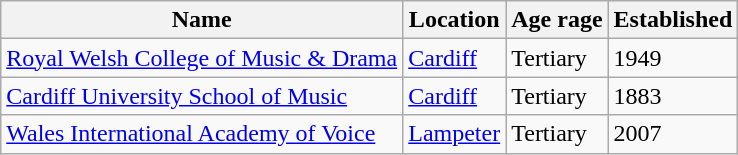<table class="wikitable sortable">
<tr>
<th>Name</th>
<th>Location</th>
<th>Age rage</th>
<th>Established</th>
</tr>
<tr>
<td><a href='#'>Royal Welsh College of Music & Drama</a></td>
<td><a href='#'>Cardiff</a></td>
<td>Tertiary</td>
<td>1949</td>
</tr>
<tr>
<td><a href='#'>Cardiff University School of Music</a></td>
<td><a href='#'>Cardiff</a></td>
<td>Tertiary</td>
<td>1883</td>
</tr>
<tr>
<td><a href='#'>Wales International Academy of Voice</a></td>
<td><a href='#'>Lampeter</a></td>
<td>Tertiary</td>
<td>2007</td>
</tr>
</table>
